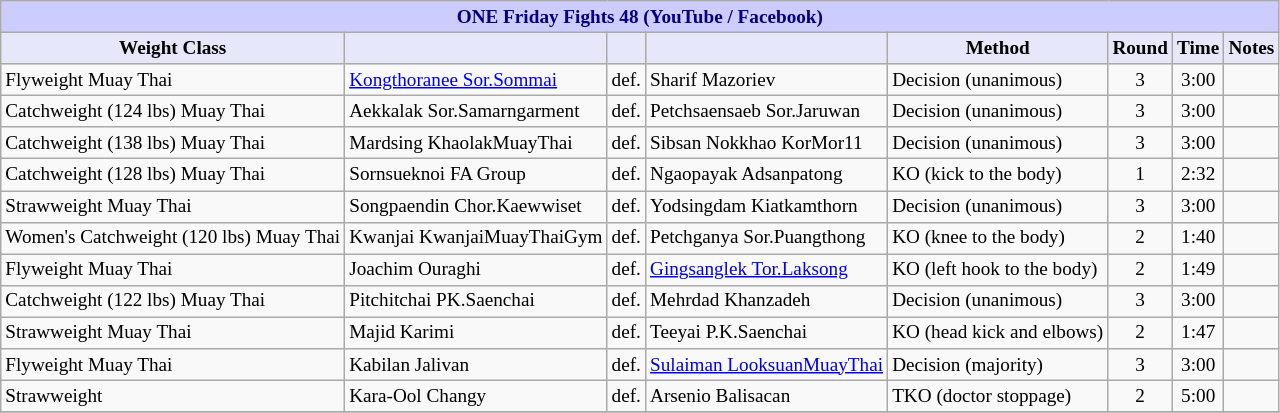<table class="wikitable" style="font-size: 80%;">
<tr>
<th colspan="8" style="background-color: #ccf; color: #000080; text-align: center;"><strong>ONE Friday Fights 48 (YouTube / Facebook)</strong></th>
</tr>
<tr>
<th colspan="1" style="background-color: #E6E8FA; color: #000000; text-align: center;">Weight Class</th>
<th colspan="1" style="background-color: #E6E8FA; color: #000000; text-align: center;"></th>
<th colspan="1" style="background-color: #E6E8FA; color: #000000; text-align: center;"></th>
<th colspan="1" style="background-color: #E6E8FA; color: #000000; text-align: center;"></th>
<th colspan="1" style="background-color: #E6E8FA; color: #000000; text-align: center;">Method</th>
<th colspan="1" style="background-color: #E6E8FA; color: #000000; text-align: center;">Round</th>
<th colspan="1" style="background-color: #E6E8FA; color: #000000; text-align: center;">Time</th>
<th colspan="1" style="background-color: #E6E8FA; color: #000000; text-align: center;">Notes</th>
</tr>
<tr>
<td>Flyweight Muay Thai</td>
<td> <a href='#'>Kongthoranee Sor.Sommai</a></td>
<td>def.</td>
<td> Sharif Mazoriev</td>
<td>Decision (unanimous)</td>
<td align=center>3</td>
<td align=center>3:00</td>
<td></td>
</tr>
<tr>
<td>Catchweight (124 lbs) Muay Thai</td>
<td> Aekkalak Sor.Samarngarment</td>
<td>def.</td>
<td> Petchsaensaeb Sor.Jaruwan</td>
<td>Decision (unanimous)</td>
<td align=center>3</td>
<td align=center>3:00</td>
<td></td>
</tr>
<tr>
<td>Catchweight (138 lbs) Muay Thai</td>
<td> Mardsing KhaolakMuayThai</td>
<td>def.</td>
<td> Sibsan Nokkhao KorMor11</td>
<td>Decision (unanimous)</td>
<td align=center>3</td>
<td align=center>3:00</td>
<td></td>
</tr>
<tr>
<td>Catchweight (128 lbs) Muay Thai</td>
<td> Sornsueknoi FA Group</td>
<td>def.</td>
<td> Ngaopayak Adsanpatong</td>
<td>KO (kick to the body)</td>
<td align=center>1</td>
<td align=center>2:32</td>
<td></td>
</tr>
<tr>
<td>Strawweight Muay Thai</td>
<td> Songpaendin Chor.Kaewwiset</td>
<td>def.</td>
<td> Yodsingdam Kiatkamthorn</td>
<td>Decision (unanimous)</td>
<td align=center>3</td>
<td align=center>3:00</td>
<td></td>
</tr>
<tr>
<td>Women's Catchweight (120 lbs) Muay Thai</td>
<td> Kwanjai KwanjaiMuayThaiGym</td>
<td>def.</td>
<td> Petchganya Sor.Puangthong</td>
<td>KO (knee to the body)</td>
<td align=center>2</td>
<td align=center>1:40</td>
<td></td>
</tr>
<tr>
<td>Flyweight Muay Thai</td>
<td> Joachim Ouraghi</td>
<td>def.</td>
<td> <a href='#'>Gingsanglek Tor.Laksong</a></td>
<td>KO (left hook to the body)</td>
<td align=center>2</td>
<td align=center>1:49</td>
<td></td>
</tr>
<tr>
<td>Catchweight (122 lbs) Muay Thai</td>
<td> Pitchitchai PK.Saenchai</td>
<td>def.</td>
<td> Mehrdad Khanzadeh</td>
<td>Decision (unanimous)</td>
<td align=center>3</td>
<td align=center>3:00</td>
<td></td>
</tr>
<tr>
<td>Strawweight Muay Thai</td>
<td> Majid Karimi</td>
<td>def.</td>
<td> Teeyai P.K.Saenchai</td>
<td>KO (head kick and elbows)</td>
<td align=center>2</td>
<td align=center>1:47</td>
<td></td>
</tr>
<tr>
<td>Flyweight Muay Thai</td>
<td> Kabilan Jalivan</td>
<td>def.</td>
<td> <a href='#'>Sulaiman LooksuanMuayThai</a></td>
<td>Decision (majority)</td>
<td align=center>3</td>
<td align=center>3:00</td>
<td></td>
</tr>
<tr>
<td>Strawweight</td>
<td> Kara-Ool Changy</td>
<td>def.</td>
<td> Arsenio Balisacan</td>
<td>TKO (doctor stoppage)</td>
<td align=center>2</td>
<td align=center>5:00</td>
<td></td>
</tr>
<tr>
</tr>
</table>
